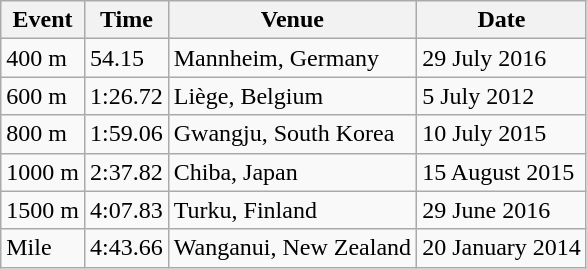<table class="wikitable">
<tr>
<th>Event</th>
<th>Time</th>
<th>Venue</th>
<th>Date</th>
</tr>
<tr>
<td>400 m</td>
<td>54.15</td>
<td>Mannheim, Germany</td>
<td>29 July 2016</td>
</tr>
<tr>
<td>600 m</td>
<td>1:26.72</td>
<td>Liège, Belgium</td>
<td>5 July 2012</td>
</tr>
<tr>
<td>800 m</td>
<td>1:59.06</td>
<td>Gwangju, South Korea</td>
<td>10 July 2015</td>
</tr>
<tr>
<td>1000 m</td>
<td>2:37.82</td>
<td>Chiba, Japan</td>
<td>15 August 2015</td>
</tr>
<tr>
<td>1500 m</td>
<td>4:07.83</td>
<td>Turku, Finland</td>
<td>29 June 2016</td>
</tr>
<tr>
<td>Mile</td>
<td>4:43.66</td>
<td>Wanganui, New Zealand</td>
<td>20 January 2014</td>
</tr>
</table>
